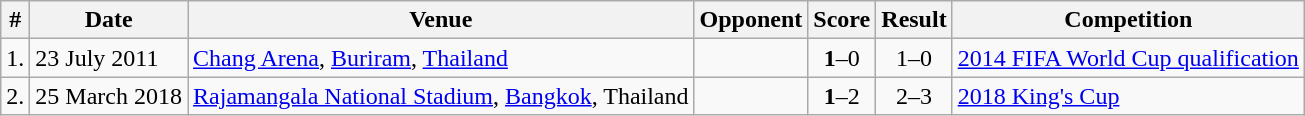<table class="wikitable">
<tr>
<th>#</th>
<th>Date</th>
<th>Venue</th>
<th>Opponent</th>
<th>Score</th>
<th>Result</th>
<th>Competition</th>
</tr>
<tr>
<td>1.</td>
<td>23 July 2011</td>
<td><a href='#'>Chang Arena</a>, <a href='#'>Buriram</a>, <a href='#'>Thailand</a></td>
<td></td>
<td align=center><strong>1</strong>–0</td>
<td align=center>1–0</td>
<td><a href='#'>2014 FIFA World Cup qualification</a></td>
</tr>
<tr>
<td>2.</td>
<td>25 March 2018</td>
<td><a href='#'>Rajamangala National Stadium</a>, <a href='#'>Bangkok</a>, Thailand</td>
<td></td>
<td align=center><strong>1</strong>–2</td>
<td align=center>2–3</td>
<td><a href='#'>2018 King's Cup</a></td>
</tr>
</table>
